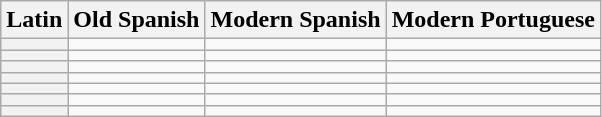<table align=center | class="wikitable plainrowheaders">
<tr>
<th scope="col">Latin</th>
<th scope="col">Old Spanish</th>
<th scope="col">Modern Spanish</th>
<th scope="col">Modern Portuguese</th>
</tr>
<tr>
<th scope="row"></th>
<td></td>
<td></td>
<td></td>
</tr>
<tr>
<th scope="row"></th>
<td></td>
<td></td>
<td></td>
</tr>
<tr>
<th scope="row"></th>
<td></td>
<td></td>
<td></td>
</tr>
<tr>
<th scope="row"></th>
<td></td>
<td></td>
<td></td>
</tr>
<tr>
<th scope="row"></th>
<td></td>
<td></td>
<td></td>
</tr>
<tr>
<th scope="row"></th>
<td></td>
<td></td>
<td></td>
</tr>
<tr>
<th scope="row"></th>
<td></td>
<td></td>
<td></td>
</tr>
</table>
